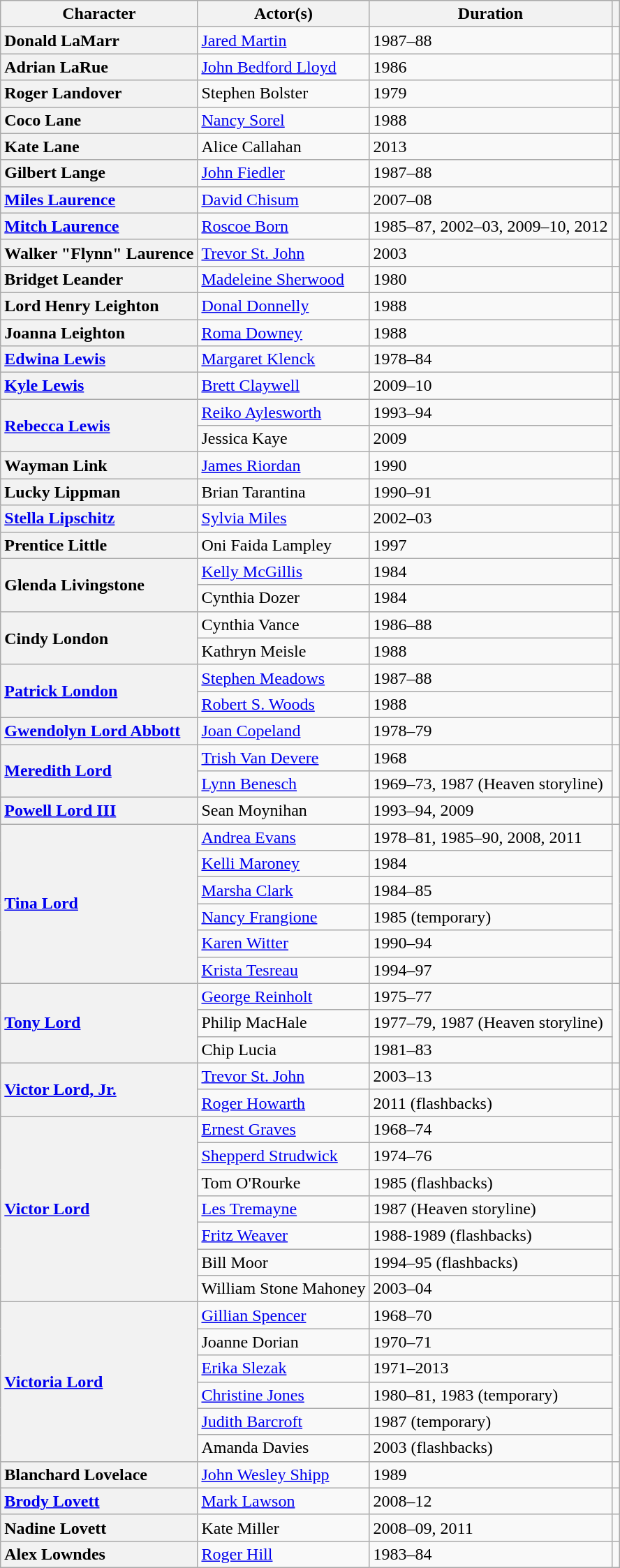<table class="wikitable unsortable">
<tr>
<th scope=col>Character</th>
<th scope=col>Actor(s)</th>
<th scope=col>Duration</th>
<th scope=col></th>
</tr>
<tr>
<th scope=row style=text-align:left>Donald LaMarr</th>
<td><a href='#'>Jared Martin</a></td>
<td>1987–88</td>
<td></td>
</tr>
<tr>
<th scope=row style=text-align:left>Adrian LaRue</th>
<td><a href='#'>John Bedford Lloyd</a></td>
<td>1986</td>
<td></td>
</tr>
<tr>
<th scope=row style=text-align:left>Roger Landover</th>
<td>Stephen Bolster</td>
<td>1979</td>
<td></td>
</tr>
<tr>
<th scope=row style=text-align:left>Coco Lane</th>
<td><a href='#'>Nancy Sorel</a></td>
<td>1988</td>
<td></td>
</tr>
<tr>
<th scope=row style=text-align:left>Kate Lane</th>
<td>Alice Callahan</td>
<td>2013</td>
<td></td>
</tr>
<tr>
<th scope=row style=text-align:left>Gilbert Lange</th>
<td><a href='#'>John Fiedler</a></td>
<td>1987–88</td>
<td></td>
</tr>
<tr>
<th scope=row style=text-align:left><a href='#'>Miles Laurence</a></th>
<td><a href='#'>David Chisum</a></td>
<td>2007–08</td>
<td></td>
</tr>
<tr>
<th scope=row style=text-align:left><a href='#'>Mitch Laurence</a></th>
<td><a href='#'>Roscoe Born</a></td>
<td>1985–87, 2002–03, 2009–10, 2012</td>
<td></td>
</tr>
<tr>
<th scope=row style=text-align:left>Walker "Flynn" Laurence</th>
<td><a href='#'>Trevor St. John</a></td>
<td>2003</td>
<td></td>
</tr>
<tr>
<th scope=row style=text-align:left>Bridget Leander</th>
<td><a href='#'>Madeleine Sherwood</a></td>
<td>1980</td>
<td></td>
</tr>
<tr>
<th scope=row style=text-align:left>Lord Henry Leighton</th>
<td><a href='#'>Donal Donnelly</a></td>
<td>1988</td>
<td></td>
</tr>
<tr>
<th scope=row style=text-align:left>Joanna Leighton</th>
<td><a href='#'>Roma Downey</a></td>
<td>1988</td>
<td></td>
</tr>
<tr>
<th scope=row style=text-align:left><a href='#'>Edwina Lewis</a></th>
<td><a href='#'>Margaret Klenck</a></td>
<td>1978–84</td>
<td></td>
</tr>
<tr>
<th scope=row style=text-align:left><a href='#'>Kyle Lewis</a></th>
<td><a href='#'>Brett Claywell</a></td>
<td>2009–10</td>
<td></td>
</tr>
<tr>
<th scope=row style=text-align:left rowspan="2"><a href='#'>Rebecca Lewis</a></th>
<td><a href='#'>Reiko Aylesworth</a></td>
<td>1993–94</td>
<td rowspan="2"></td>
</tr>
<tr>
<td>Jessica Kaye</td>
<td>2009</td>
</tr>
<tr>
<th scope=row style=text-align:left>Wayman Link</th>
<td><a href='#'>James Riordan</a></td>
<td>1990</td>
<td></td>
</tr>
<tr>
<th scope=row style=text-align:left>Lucky Lippman</th>
<td>Brian Tarantina</td>
<td>1990–91</td>
<td></td>
</tr>
<tr>
<th scope=row style=text-align:left><a href='#'>Stella Lipschitz</a></th>
<td><a href='#'>Sylvia Miles</a></td>
<td>2002–03</td>
<td></td>
</tr>
<tr>
<th scope=row style=text-align:left>Prentice Little</th>
<td>Oni Faida Lampley</td>
<td>1997</td>
<td></td>
</tr>
<tr>
<th scope=row style=text-align:left rowspan="2">Glenda Livingstone</th>
<td><a href='#'>Kelly McGillis</a></td>
<td>1984</td>
<td rowspan="2"></td>
</tr>
<tr>
<td>Cynthia Dozer</td>
<td>1984</td>
</tr>
<tr>
<th scope=row style=text-align:left rowspan="2">Cindy London</th>
<td>Cynthia Vance</td>
<td>1986–88</td>
<td rowspan="2"></td>
</tr>
<tr>
<td>Kathryn Meisle</td>
<td>1988</td>
</tr>
<tr>
<th scope=row style=text-align:left rowspan="2"><a href='#'>Patrick London</a></th>
<td><a href='#'>Stephen Meadows</a></td>
<td>1987–88</td>
<td rowspan="2"></td>
</tr>
<tr>
<td><a href='#'>Robert S. Woods</a></td>
<td>1988</td>
</tr>
<tr>
<th scope=row style=text-align:left><a href='#'>Gwendolyn Lord Abbott</a></th>
<td><a href='#'>Joan Copeland</a></td>
<td>1978–79</td>
<td></td>
</tr>
<tr>
<th scope=row style=text-align:left rowspan="2"><a href='#'>Meredith Lord</a></th>
<td><a href='#'>Trish Van Devere</a></td>
<td>1968</td>
<td rowspan="2"></td>
</tr>
<tr>
<td><a href='#'>Lynn Benesch</a></td>
<td>1969–73, 1987 (Heaven storyline)</td>
</tr>
<tr>
<th scope=row style=text-align:left><a href='#'>Powell Lord III</a></th>
<td>Sean Moynihan</td>
<td>1993–94, 2009</td>
<td></td>
</tr>
<tr>
<th scope=row style=text-align:left rowspan="6"><a href='#'>Tina Lord</a></th>
<td><a href='#'>Andrea Evans</a></td>
<td>1978–81, 1985–90, 2008, 2011</td>
<td rowspan="6"></td>
</tr>
<tr>
<td><a href='#'>Kelli Maroney</a></td>
<td>1984</td>
</tr>
<tr>
<td><a href='#'>Marsha Clark</a></td>
<td>1984–85</td>
</tr>
<tr>
<td><a href='#'>Nancy Frangione</a></td>
<td>1985 (temporary)</td>
</tr>
<tr>
<td><a href='#'>Karen Witter</a></td>
<td>1990–94</td>
</tr>
<tr>
<td><a href='#'>Krista Tesreau</a></td>
<td>1994–97</td>
</tr>
<tr>
<th scope=row style=text-align:left rowspan="3"><a href='#'>Tony Lord</a></th>
<td><a href='#'>George Reinholt</a></td>
<td>1975–77</td>
<td rowspan="3"></td>
</tr>
<tr>
<td>Philip MacHale</td>
<td>1977–79, 1987 (Heaven storyline)</td>
</tr>
<tr>
<td>Chip Lucia</td>
<td>1981–83</td>
</tr>
<tr>
<th scope=row style=text-align:left rowspan="2"><a href='#'>Victor Lord, Jr.</a></th>
<td><a href='#'>Trevor St. John</a></td>
<td>2003–13</td>
<td></td>
</tr>
<tr>
<td><a href='#'>Roger Howarth</a></td>
<td>2011 (flashbacks)</td>
<td></td>
</tr>
<tr>
<th scope=row style=text-align:left rowspan="7"><a href='#'>Victor Lord</a></th>
<td><a href='#'>Ernest Graves</a></td>
<td>1968–74</td>
<td rowspan="6"></td>
</tr>
<tr>
<td><a href='#'>Shepperd Strudwick</a></td>
<td>1974–76</td>
</tr>
<tr>
<td>Tom O'Rourke</td>
<td>1985 (flashbacks)</td>
</tr>
<tr>
<td><a href='#'>Les Tremayne</a></td>
<td>1987 (Heaven storyline)</td>
</tr>
<tr>
<td><a href='#'>Fritz Weaver</a></td>
<td>1988-1989 (flashbacks)</td>
</tr>
<tr>
<td>Bill Moor</td>
<td>1994–95 (flashbacks)</td>
</tr>
<tr>
<td>William Stone Mahoney</td>
<td>2003–04</td>
</tr>
<tr>
<th scope=row style=text-align:left rowspan="6"><a href='#'>Victoria Lord</a></th>
<td><a href='#'>Gillian Spencer</a></td>
<td>1968–70</td>
<td rowspan="6"></td>
</tr>
<tr>
<td>Joanne Dorian</td>
<td>1970–71</td>
</tr>
<tr>
<td><a href='#'>Erika Slezak</a></td>
<td>1971–2013</td>
</tr>
<tr>
<td><a href='#'>Christine Jones</a></td>
<td>1980–81, 1983 (temporary)</td>
</tr>
<tr>
<td><a href='#'>Judith Barcroft</a></td>
<td>1987 (temporary)</td>
</tr>
<tr>
<td>Amanda Davies</td>
<td>2003 (flashbacks)</td>
</tr>
<tr>
<th scope=row style=text-align:left>Blanchard Lovelace</th>
<td><a href='#'>John Wesley Shipp</a></td>
<td>1989</td>
<td></td>
</tr>
<tr>
<th scope=row style=text-align:left><a href='#'>Brody Lovett</a></th>
<td><a href='#'>Mark Lawson</a></td>
<td>2008–12</td>
<td></td>
</tr>
<tr>
<th scope=row style=text-align:left>Nadine Lovett</th>
<td>Kate Miller</td>
<td>2008–09, 2011</td>
<td></td>
</tr>
<tr>
<th scope=row style=text-align:left>Alex Lowndes</th>
<td><a href='#'>Roger Hill</a></td>
<td>1983–84</td>
<td></td>
</tr>
</table>
